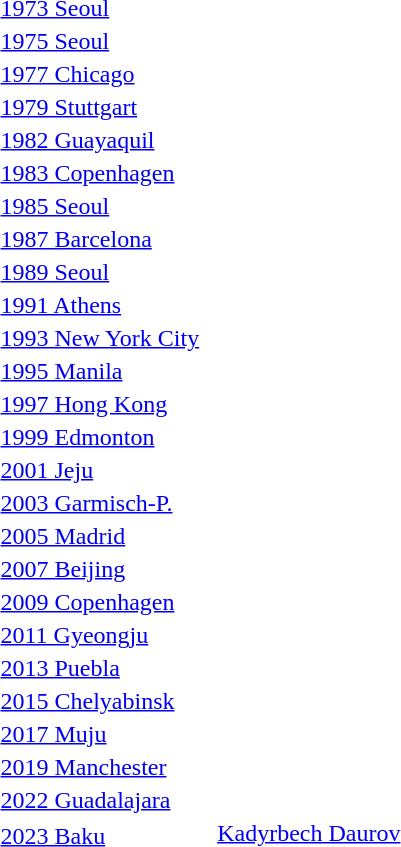<table>
<tr>
<td rowspan=2><a href='#'>1973 Seoul</a></td>
<td rowspan=2></td>
<td rowspan=2></td>
<td></td>
</tr>
<tr>
<td></td>
</tr>
<tr>
<td rowspan=2><a href='#'>1975 Seoul</a></td>
<td rowspan=2></td>
<td rowspan=2></td>
<td></td>
</tr>
<tr>
<td></td>
</tr>
<tr>
<td rowspan=2><a href='#'>1977 Chicago</a></td>
<td rowspan=2></td>
<td rowspan=2></td>
<td></td>
</tr>
<tr>
<td></td>
</tr>
<tr>
<td rowspan=2><a href='#'>1979 Stuttgart</a></td>
<td rowspan=2></td>
<td rowspan=2></td>
<td></td>
</tr>
<tr>
<td></td>
</tr>
<tr>
<td rowspan=2><a href='#'>1982 Guayaquil</a></td>
<td rowspan=2></td>
<td rowspan=2></td>
<td></td>
</tr>
<tr>
<td></td>
</tr>
<tr>
<td rowspan=2><a href='#'>1983 Copenhagen</a></td>
<td rowspan=2></td>
<td rowspan=2></td>
<td></td>
</tr>
<tr>
<td></td>
</tr>
<tr>
<td rowspan=2><a href='#'>1985 Seoul</a></td>
<td rowspan=2></td>
<td rowspan=2></td>
<td></td>
</tr>
<tr>
<td></td>
</tr>
<tr>
<td rowspan=2><a href='#'>1987 Barcelona</a></td>
<td rowspan=2></td>
<td rowspan=2></td>
<td></td>
</tr>
<tr>
<td></td>
</tr>
<tr>
<td rowspan=2><a href='#'>1989 Seoul</a></td>
<td rowspan=2></td>
<td rowspan=2></td>
<td></td>
</tr>
<tr>
<td></td>
</tr>
<tr>
<td rowspan=2><a href='#'>1991 Athens</a></td>
<td rowspan=2></td>
<td rowspan=2></td>
<td></td>
</tr>
<tr>
<td></td>
</tr>
<tr>
<td rowspan=2><a href='#'>1993 New York City</a></td>
<td rowspan=2></td>
<td rowspan=2></td>
<td></td>
</tr>
<tr>
<td></td>
</tr>
<tr>
<td rowspan=2><a href='#'>1995 Manila</a></td>
<td rowspan=2></td>
<td rowspan=2></td>
<td></td>
</tr>
<tr>
<td></td>
</tr>
<tr>
<td rowspan=2><a href='#'>1997 Hong Kong</a></td>
<td rowspan=2></td>
<td rowspan=2></td>
<td></td>
</tr>
<tr>
<td></td>
</tr>
<tr>
<td rowspan=2><a href='#'>1999 Edmonton</a></td>
<td rowspan=2></td>
<td rowspan=2></td>
<td></td>
</tr>
<tr>
<td></td>
</tr>
<tr>
<td rowspan=2><a href='#'>2001 Jeju</a></td>
<td rowspan=2></td>
<td rowspan=2></td>
<td></td>
</tr>
<tr>
<td></td>
</tr>
<tr>
<td rowspan=2><a href='#'>2003 Garmisch-P.</a></td>
<td rowspan=2></td>
<td rowspan=2></td>
<td></td>
</tr>
<tr>
<td></td>
</tr>
<tr>
<td rowspan=2><a href='#'>2005 Madrid</a></td>
<td rowspan=2></td>
<td rowspan=2></td>
<td></td>
</tr>
<tr>
<td></td>
</tr>
<tr>
<td rowspan=2><a href='#'>2007 Beijing</a></td>
<td rowspan=2></td>
<td rowspan=2></td>
<td></td>
</tr>
<tr>
<td></td>
</tr>
<tr>
<td rowspan=2><a href='#'>2009 Copenhagen</a></td>
<td rowspan=2></td>
<td rowspan=2></td>
<td></td>
</tr>
<tr>
<td></td>
</tr>
<tr>
<td rowspan=2><a href='#'>2011 Gyeongju</a></td>
<td rowspan=2></td>
<td rowspan=2></td>
<td></td>
</tr>
<tr>
<td></td>
</tr>
<tr>
<td rowspan=2><a href='#'>2013 Puebla</a></td>
<td rowspan=2></td>
<td rowspan=2></td>
<td></td>
</tr>
<tr>
<td></td>
</tr>
<tr>
<td rowspan=2><a href='#'>2015 Chelyabinsk</a></td>
<td rowspan=2></td>
<td rowspan=2></td>
<td></td>
</tr>
<tr>
<td></td>
</tr>
<tr>
<td rowspan=2><a href='#'>2017 Muju</a></td>
<td rowspan=2></td>
<td rowspan=2></td>
<td></td>
</tr>
<tr>
<td></td>
</tr>
<tr>
<td rowspan=2><a href='#'>2019 Manchester</a></td>
<td rowspan=2></td>
<td rowspan=2></td>
<td></td>
</tr>
<tr>
<td></td>
</tr>
<tr>
<td rowspan=2><a href='#'>2022 Guadalajara</a></td>
<td rowspan=2></td>
<td rowspan=2></td>
<td></td>
</tr>
<tr>
<td></td>
</tr>
<tr>
<td rowspan=2><a href='#'>2023 Baku</a></td>
<td rowspan=2></td>
<td rowspan=2></td>
<td> <a href='#'>Kadyrbech Daurov</a> </td>
</tr>
<tr>
<td></td>
</tr>
</table>
